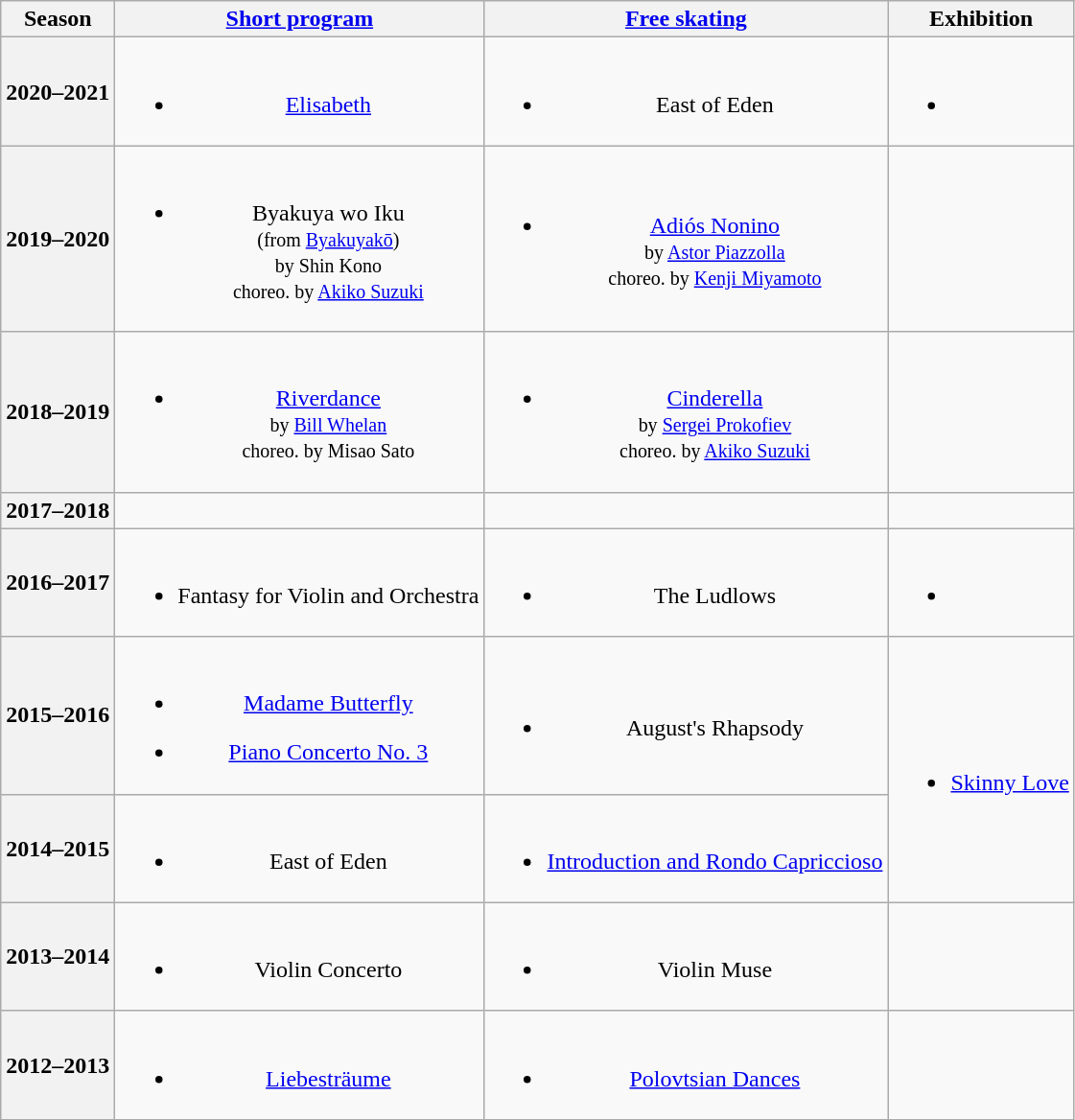<table class=wikitable style=text-align:center>
<tr>
<th>Season</th>
<th><a href='#'>Short program</a></th>
<th><a href='#'>Free skating</a></th>
<th>Exhibition</th>
</tr>
<tr>
<th>2020–2021</th>
<td><br><ul><li><a href='#'>Elisabeth</a> <br></li></ul></td>
<td><br><ul><li>East of Eden <br></li></ul></td>
<td><br><ul><li></li></ul></td>
</tr>
<tr>
<th>2019–2020<br></th>
<td><br><ul><li>Byakuya wo Iku<br><small>(from <a href='#'>Byakuyakō</a>)</small><br><small>by Shin Kono</small><br><small>choreo. by <a href='#'>Akiko Suzuki</a></small></li></ul></td>
<td><br><ul><li><a href='#'>Adiós Nonino</a><br><small>by <a href='#'>Astor Piazzolla</a></small><br><small>choreo. by <a href='#'>Kenji Miyamoto</a></small></li></ul></td>
<td></td>
</tr>
<tr>
<th>2018–2019<br></th>
<td><br><ul><li><a href='#'>Riverdance</a><br><small>by <a href='#'>Bill Whelan</a></small><br><small>choreo. by Misao Sato</small></li></ul></td>
<td><br><ul><li><a href='#'>Cinderella</a><br><small>by <a href='#'>Sergei Prokofiev</a></small><br><small>choreo. by <a href='#'>Akiko Suzuki</a></small></li></ul></td>
<td></td>
</tr>
<tr>
<th>2017–2018</th>
<td></td>
<td></td>
<td></td>
</tr>
<tr>
<th>2016–2017 <br></th>
<td><br><ul><li>Fantasy for Violin and Orchestra <br></li></ul></td>
<td><br><ul><li>The Ludlows <br></li></ul></td>
<td><br><ul><li></li></ul></td>
</tr>
<tr>
<th>2015–2016 <br> </th>
<td><br><ul><li><a href='#'>Madame Butterfly</a> <br></li></ul><ul><li><a href='#'>Piano Concerto No. 3</a> <br></li></ul></td>
<td><br><ul><li>August's Rhapsody <br></li></ul></td>
<td rowspan=2><br><ul><li><a href='#'>Skinny Love</a> <br></li></ul></td>
</tr>
<tr>
<th>2014–2015 <br> </th>
<td><br><ul><li>East of Eden <br></li></ul></td>
<td><br><ul><li><a href='#'>Introduction and Rondo Capriccioso</a> <br></li></ul></td>
</tr>
<tr>
<th>2013–2014 <br> </th>
<td><br><ul><li>Violin Concerto <br></li></ul></td>
<td><br><ul><li>Violin Muse <br></li></ul></td>
<td></td>
</tr>
<tr>
<th>2012–2013 <br> </th>
<td><br><ul><li><a href='#'>Liebesträume</a> <br></li></ul></td>
<td><br><ul><li><a href='#'>Polovtsian Dances</a> <br></li></ul></td>
<td></td>
</tr>
</table>
